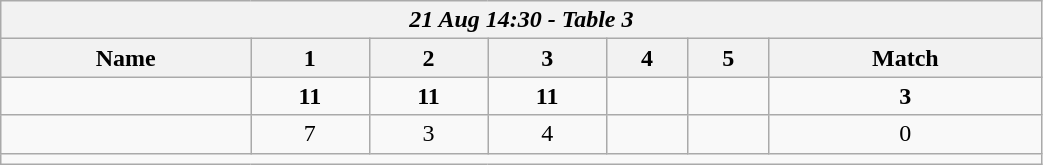<table class=wikitable style="text-align:center; width: 55%">
<tr>
<th colspan=17><em>21 Aug 14:30 - Table 3</em></th>
</tr>
<tr>
<th>Name</th>
<th>1</th>
<th>2</th>
<th>3</th>
<th>4</th>
<th>5</th>
<th>Match</th>
</tr>
<tr>
<td style="text-align:left;"><strong></strong></td>
<td><strong>11</strong></td>
<td><strong>11</strong></td>
<td><strong>11</strong></td>
<td></td>
<td></td>
<td><strong>3</strong></td>
</tr>
<tr>
<td style="text-align:left;"></td>
<td>7</td>
<td>3</td>
<td>4</td>
<td></td>
<td></td>
<td>0</td>
</tr>
<tr>
<td colspan=17></td>
</tr>
</table>
